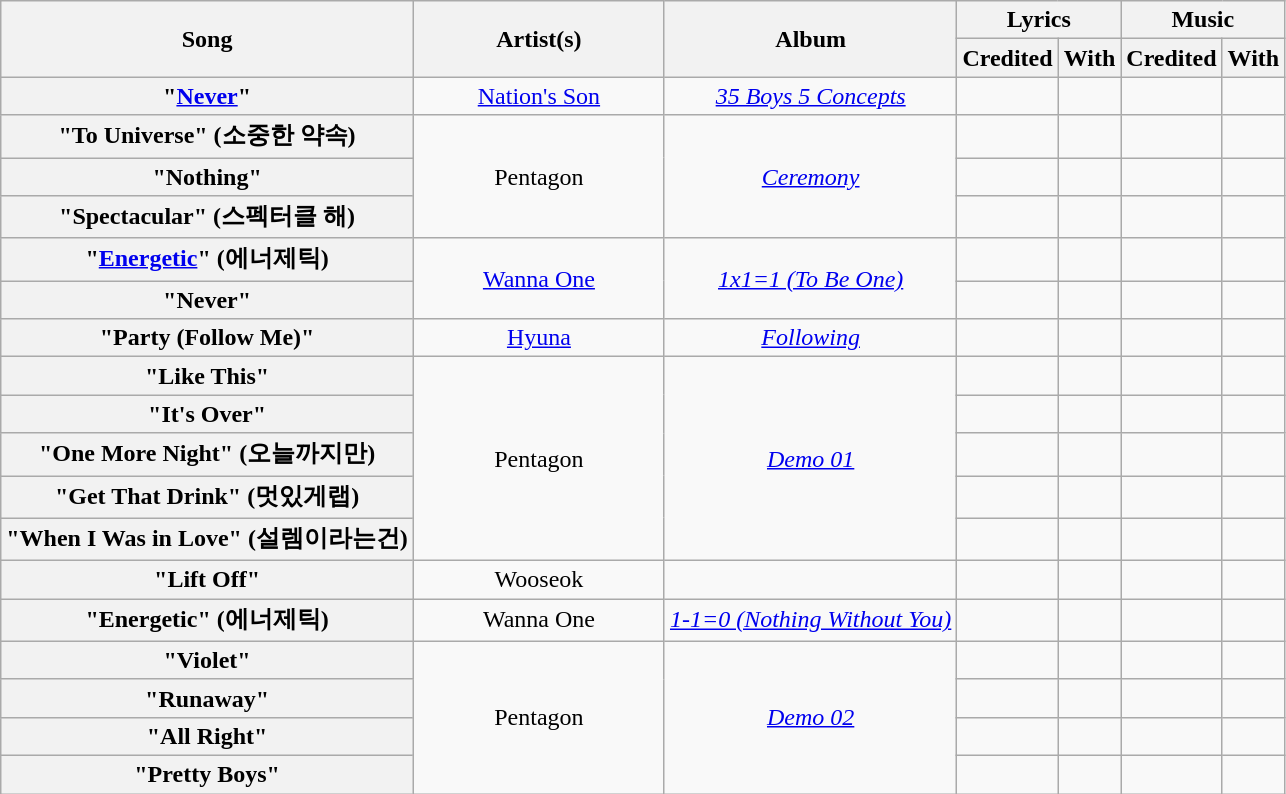<table class="wikitable plainrowheaders" style="text-align:center">
<tr>
<th rowspan="2">Song</th>
<th rowspan="2" style="width:10em;">Artist(s)</th>
<th rowspan="2">Album</th>
<th colspan="2">Lyrics</th>
<th colspan="2">Music</th>
</tr>
<tr>
<th>Credited</th>
<th>With</th>
<th>Credited</th>
<th>With</th>
</tr>
<tr>
<th scope="row">"<a href='#'>Never</a>"</th>
<td><a href='#'>Nation's Son</a></td>
<td><em><a href='#'>35 Boys 5 Concepts</a></em></td>
<td></td>
<td></td>
<td></td>
<td></td>
</tr>
<tr>
<th scope="row">"To Universe" (소중한 약속)</th>
<td rowspan="3">Pentagon</td>
<td rowspan="3"><em><a href='#'>Ceremony</a></em></td>
<td></td>
<td></td>
<td></td>
<td></td>
</tr>
<tr>
<th scope="row">"Nothing"</th>
<td></td>
<td></td>
<td></td>
<td></td>
</tr>
<tr>
<th scope="row">"Spectacular" (스펙터클 해)</th>
<td></td>
<td></td>
<td></td>
<td></td>
</tr>
<tr>
<th scope="row">"<a href='#'>Energetic</a>" (에너제틱)</th>
<td rowspan="2"><a href='#'>Wanna One</a></td>
<td rowspan="2"><em><a href='#'>1x1=1 (To Be One)</a></em></td>
<td></td>
<td></td>
<td></td>
<td></td>
</tr>
<tr>
<th scope="row">"Never"</th>
<td></td>
<td></td>
<td></td>
<td></td>
</tr>
<tr>
<th scope="row">"Party (Follow Me)"</th>
<td><a href='#'>Hyuna</a> </td>
<td><em><a href='#'>Following</a></em></td>
<td></td>
<td></td>
<td></td>
<td></td>
</tr>
<tr>
<th scope="row">"Like This"</th>
<td rowspan="5">Pentagon</td>
<td rowspan="5"><em><a href='#'>Demo 01</a></em></td>
<td></td>
<td></td>
<td></td>
<td></td>
</tr>
<tr>
<th scope="row">"It's Over"</th>
<td></td>
<td></td>
<td></td>
<td></td>
</tr>
<tr>
<th scope="row">"One More Night" (오늘까지만)</th>
<td></td>
<td></td>
<td></td>
<td></td>
</tr>
<tr>
<th scope="row">"Get That Drink" (멋있게랩) <br> </th>
<td></td>
<td></td>
<td></td>
<td></td>
</tr>
<tr>
<th scope="row">"When I Was in Love" (설렘이라는건)</th>
<td></td>
<td></td>
<td></td>
<td></td>
</tr>
<tr>
<th scope="row">"Lift Off"</th>
<td>Wooseok </td>
<td></td>
<td></td>
<td></td>
<td></td>
<td></td>
</tr>
<tr>
<th scope="row">"Energetic" (에너제틱)<br></th>
<td>Wanna One</td>
<td><em><a href='#'>1-1=0 (Nothing Without You)</a></em></td>
<td></td>
<td></td>
<td></td>
<td></td>
</tr>
<tr>
<th scope="row">"Violet"</th>
<td rowspan="4">Pentagon</td>
<td rowspan="4"><em><a href='#'>Demo 02</a></em></td>
<td></td>
<td></td>
<td></td>
<td></td>
</tr>
<tr>
<th scope="row">"Runaway"</th>
<td></td>
<td></td>
<td></td>
<td></td>
</tr>
<tr>
<th scope="row">"All Right"</th>
<td></td>
<td></td>
<td></td>
<td></td>
</tr>
<tr>
<th scope="row">"Pretty Boys"<br></th>
<td></td>
<td></td>
<td></td>
<td></td>
</tr>
</table>
